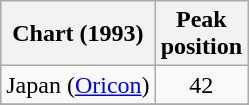<table class="wikitable sortable">
<tr>
<th>Chart (1993)</th>
<th>Peak<br>position</th>
</tr>
<tr>
<td>Japan (<a href='#'>Oricon</a>)</td>
<td align="center">42</td>
</tr>
<tr>
</tr>
<tr>
</tr>
</table>
